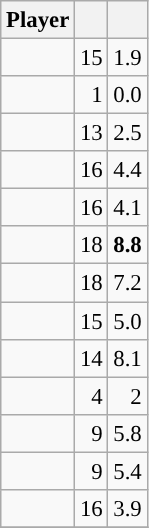<table class="wikitable sortable" style="font-size:95%; text-align:right;">
<tr>
<th>Player</th>
<th></th>
<th></th>
</tr>
<tr>
<td><strong></strong></td>
<td>15</td>
<td>1.9</td>
</tr>
<tr>
<td><strong></strong></td>
<td>1</td>
<td>0.0</td>
</tr>
<tr>
<td><strong></strong></td>
<td>13</td>
<td>2.5</td>
</tr>
<tr>
<td><strong></strong></td>
<td>16</td>
<td>4.4</td>
</tr>
<tr>
<td><strong></strong></td>
<td>16</td>
<td>4.1</td>
</tr>
<tr>
<td><strong></strong></td>
<td>18</td>
<td><strong>8.8</strong></td>
</tr>
<tr>
<td><strong></strong></td>
<td>18</td>
<td>7.2</td>
</tr>
<tr>
<td><strong></strong></td>
<td>15</td>
<td>5.0</td>
</tr>
<tr>
<td><strong></strong></td>
<td>14</td>
<td>8.1</td>
</tr>
<tr>
<td><strong></strong></td>
<td>4</td>
<td>2</td>
</tr>
<tr>
<td><strong></strong></td>
<td>9</td>
<td>5.8</td>
</tr>
<tr>
<td><strong></strong></td>
<td>9</td>
<td>5.4</td>
</tr>
<tr>
<td><strong></strong></td>
<td>16</td>
<td>3.9</td>
</tr>
<tr>
</tr>
</table>
